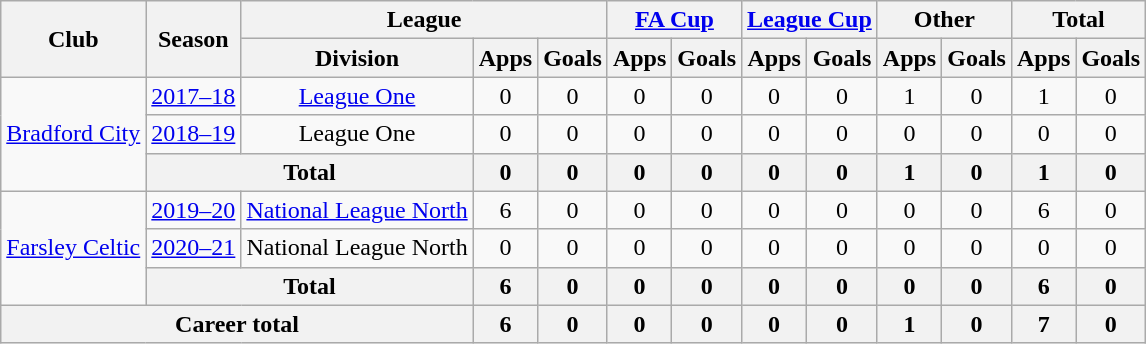<table class=wikitable style="text-align: center">
<tr>
<th rowspan=2>Club</th>
<th rowspan=2>Season</th>
<th colspan=3>League</th>
<th colspan=2><a href='#'>FA Cup</a></th>
<th colspan=2><a href='#'>League Cup</a></th>
<th colspan=2>Other</th>
<th colspan=2>Total</th>
</tr>
<tr>
<th>Division</th>
<th>Apps</th>
<th>Goals</th>
<th>Apps</th>
<th>Goals</th>
<th>Apps</th>
<th>Goals</th>
<th>Apps</th>
<th>Goals</th>
<th>Apps</th>
<th>Goals</th>
</tr>
<tr>
<td rowspan=3><a href='#'>Bradford City</a></td>
<td><a href='#'>2017–18</a></td>
<td><a href='#'>League One</a></td>
<td>0</td>
<td>0</td>
<td>0</td>
<td>0</td>
<td>0</td>
<td>0</td>
<td>1</td>
<td>0</td>
<td>1</td>
<td>0</td>
</tr>
<tr>
<td><a href='#'>2018–19</a></td>
<td>League One</td>
<td>0</td>
<td>0</td>
<td>0</td>
<td>0</td>
<td>0</td>
<td>0</td>
<td>0</td>
<td>0</td>
<td>0</td>
<td>0</td>
</tr>
<tr>
<th colspan=2>Total</th>
<th>0</th>
<th>0</th>
<th>0</th>
<th>0</th>
<th>0</th>
<th>0</th>
<th>1</th>
<th>0</th>
<th>1</th>
<th>0</th>
</tr>
<tr>
<td rowspan=3><a href='#'>Farsley Celtic</a></td>
<td><a href='#'>2019–20</a></td>
<td><a href='#'>National League North</a></td>
<td>6</td>
<td>0</td>
<td>0</td>
<td>0</td>
<td>0</td>
<td>0</td>
<td>0</td>
<td>0</td>
<td>6</td>
<td>0</td>
</tr>
<tr>
<td><a href='#'>2020–21</a></td>
<td>National League North</td>
<td>0</td>
<td>0</td>
<td>0</td>
<td>0</td>
<td>0</td>
<td>0</td>
<td>0</td>
<td>0</td>
<td>0</td>
<td>0</td>
</tr>
<tr>
<th colspan=2>Total</th>
<th>6</th>
<th>0</th>
<th>0</th>
<th>0</th>
<th>0</th>
<th>0</th>
<th>0</th>
<th>0</th>
<th>6</th>
<th>0</th>
</tr>
<tr>
<th colspan=3>Career total</th>
<th>6</th>
<th>0</th>
<th>0</th>
<th>0</th>
<th>0</th>
<th>0</th>
<th>1</th>
<th>0</th>
<th>7</th>
<th>0</th>
</tr>
</table>
